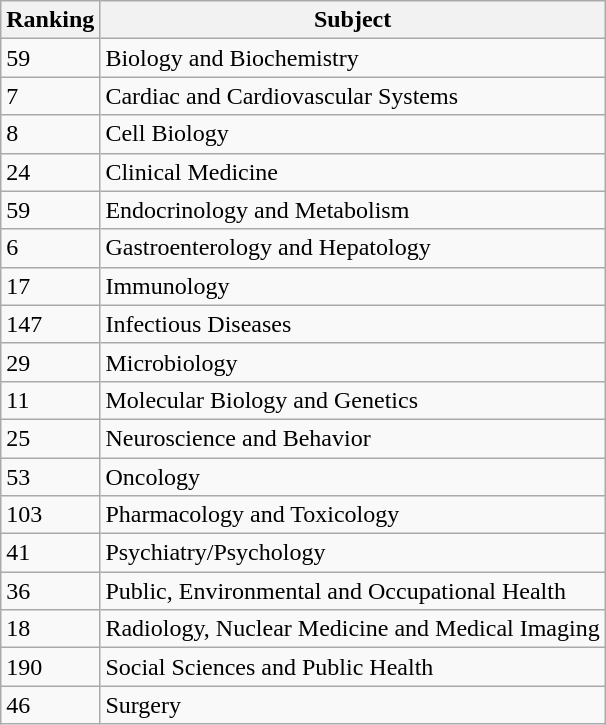<table class="wikitable">
<tr>
<th>Ranking</th>
<th>Subject</th>
</tr>
<tr>
<td>59</td>
<td>Biology and Biochemistry</td>
</tr>
<tr>
<td>7</td>
<td>Cardiac and Cardiovascular Systems</td>
</tr>
<tr>
<td>8</td>
<td>Cell Biology</td>
</tr>
<tr>
<td>24</td>
<td>Clinical Medicine</td>
</tr>
<tr>
<td>59</td>
<td>Endocrinology and Metabolism</td>
</tr>
<tr>
<td>6</td>
<td>Gastroenterology and Hepatology</td>
</tr>
<tr>
<td>17</td>
<td>Immunology</td>
</tr>
<tr>
<td>147</td>
<td>Infectious Diseases</td>
</tr>
<tr>
<td>29</td>
<td>Microbiology</td>
</tr>
<tr>
<td>11</td>
<td>Molecular Biology and Genetics</td>
</tr>
<tr>
<td>25</td>
<td>Neuroscience and Behavior</td>
</tr>
<tr>
<td>53</td>
<td>Oncology</td>
</tr>
<tr>
<td>103</td>
<td>Pharmacology and Toxicology</td>
</tr>
<tr>
<td>41</td>
<td>Psychiatry/Psychology</td>
</tr>
<tr>
<td>36</td>
<td>Public, Environmental and Occupational Health</td>
</tr>
<tr>
<td>18</td>
<td>Radiology, Nuclear Medicine and Medical Imaging</td>
</tr>
<tr>
<td>190</td>
<td>Social Sciences and Public Health</td>
</tr>
<tr>
<td>46</td>
<td>Surgery</td>
</tr>
</table>
